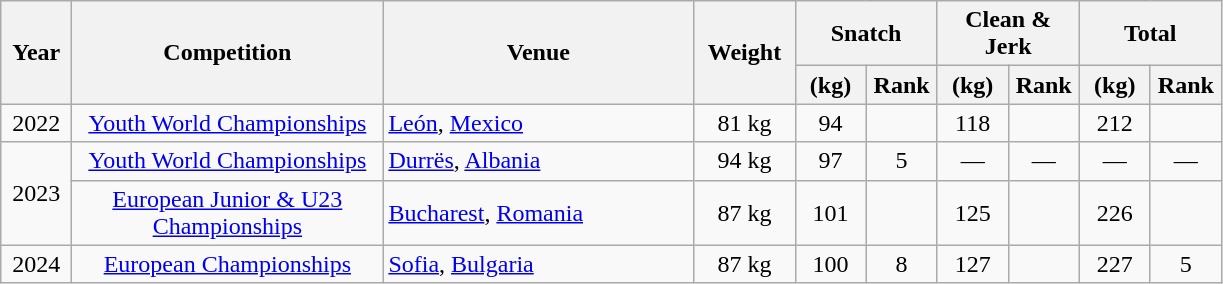<table class = "wikitable" style="text-align:center;">
<tr>
<th rowspan=2 width=40>Year</th>
<th rowspan=2 width=200>Competition</th>
<th rowspan=2 width=200>Venue</th>
<th rowspan=2 width=60>Weight</th>
<th colspan=2>Snatch</th>
<th colspan=2>Clean & Jerk</th>
<th colspan=2>Total</th>
</tr>
<tr>
<th width=40>(kg)</th>
<th width=40>Rank</th>
<th width=40>(kg)</th>
<th width=40>Rank</th>
<th width=40>(kg)</th>
<th width=40>Rank</th>
</tr>
<tr>
<td rowspan=1>2022</td>
<td><a href='#'>Youth World  Championships</a></td>
<td align=left> <a href='#'>León</a>, <a href='#'>Mexico</a></td>
<td>81 kg</td>
<td>94</td>
<td></td>
<td>118</td>
<td></td>
<td>212</td>
<td></td>
</tr>
<tr>
<td rowspan=2>2023</td>
<td><a href='#'>Youth World  Championships</a></td>
<td align=left> <a href='#'>Durrës</a>, <a href='#'>Albania</a></td>
<td>94 kg</td>
<td>97</td>
<td>5</td>
<td>—</td>
<td>—</td>
<td>—</td>
<td>—</td>
</tr>
<tr>
<td><a href='#'>European Junior & U23 Championships</a></td>
<td align=left> <a href='#'>Bucharest</a>, <a href='#'>Romania</a></td>
<td>87 kg</td>
<td>101</td>
<td></td>
<td>125</td>
<td></td>
<td>226</td>
<td></td>
</tr>
<tr>
<td rowspan=1>2024</td>
<td><a href='#'>European Championships</a></td>
<td align=left> <a href='#'>Sofia</a>, <a href='#'>Bulgaria</a></td>
<td>87 kg</td>
<td>100</td>
<td>8</td>
<td>127</td>
<td></td>
<td>227</td>
<td>5</td>
</tr>
</table>
